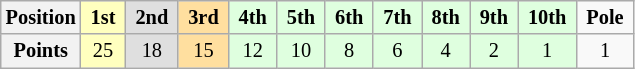<table class="wikitable" style="font-size:85%; text-align:center">
<tr>
<th>Position</th>
<td style="background:#FFFFBF;"> <strong>1st</strong> </td>
<td style="background:#DFDFDF;"> <strong>2nd</strong> </td>
<td style="background:#FFDF9F;"> <strong>3rd</strong> </td>
<td style="background:#DFFFDF;"> <strong>4th</strong> </td>
<td style="background:#DFFFDF;"> <strong>5th</strong> </td>
<td style="background:#DFFFDF;"> <strong>6th</strong> </td>
<td style="background:#DFFFDF;"> <strong>7th</strong> </td>
<td style="background:#DFFFDF;"> <strong>8th</strong> </td>
<td style="background:#DFFFDF;"> <strong>9th</strong> </td>
<td style="background:#DFFFDF;"> <strong>10th</strong> </td>
<td> <strong>Pole</strong> </td>
</tr>
<tr>
<th>Points</th>
<td style="background:#FFFFBF;">25</td>
<td style="background:#DFDFDF;">18</td>
<td style="background:#FFDF9F;">15</td>
<td style="background:#DFFFDF;">12</td>
<td style="background:#DFFFDF;">10</td>
<td style="background:#DFFFDF;">8</td>
<td style="background:#DFFFDF;">6</td>
<td style="background:#DFFFDF;">4</td>
<td style="background:#DFFFDF;">2</td>
<td style="background:#DFFFDF;">1</td>
<td>1</td>
</tr>
</table>
